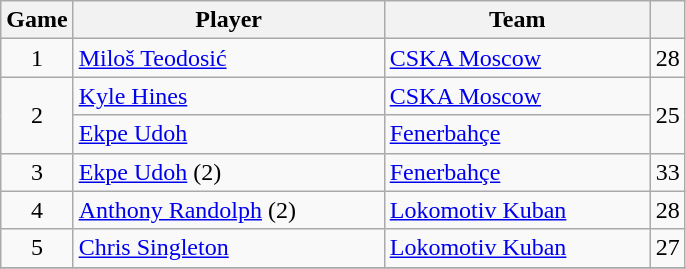<table class="wikitable sortable" style="text-align: center;">
<tr>
<th>Game</th>
<th style="width:200px;">Player</th>
<th style="width:170px;">Team</th>
<th></th>
</tr>
<tr>
<td>1</td>
<td align="left"> <a href='#'>Miloš Teodosić</a></td>
<td align="left"> <a href='#'>CSKA Moscow</a></td>
<td>28</td>
</tr>
<tr>
<td rowspan="2">2</td>
<td align="left"> <a href='#'>Kyle Hines</a></td>
<td align="left"> <a href='#'>CSKA Moscow</a></td>
<td rowspan="2">25</td>
</tr>
<tr>
<td align="left"> <a href='#'>Ekpe Udoh</a></td>
<td align="left"> <a href='#'>Fenerbahçe</a></td>
</tr>
<tr>
<td>3</td>
<td align="left"> <a href='#'>Ekpe Udoh</a> (2)</td>
<td align="left"> <a href='#'>Fenerbahçe</a></td>
<td>33</td>
</tr>
<tr>
<td>4</td>
<td align="left"> <a href='#'>Anthony Randolph</a> (2)</td>
<td align="left"> <a href='#'>Lokomotiv Kuban</a></td>
<td>28</td>
</tr>
<tr>
<td>5</td>
<td align="left"> <a href='#'>Chris Singleton</a></td>
<td align="left"> <a href='#'>Lokomotiv Kuban</a></td>
<td>27</td>
</tr>
<tr>
</tr>
</table>
